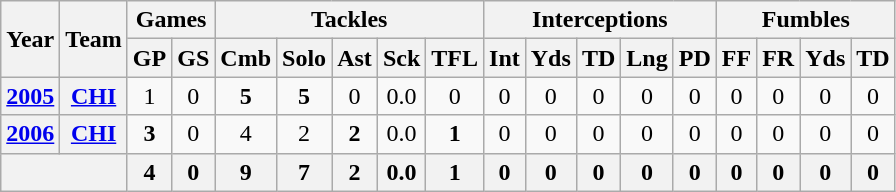<table class="wikitable" style="text-align:center">
<tr>
<th rowspan="2">Year</th>
<th rowspan="2">Team</th>
<th colspan="2">Games</th>
<th colspan="5">Tackles</th>
<th colspan="5">Interceptions</th>
<th colspan="4">Fumbles</th>
</tr>
<tr>
<th>GP</th>
<th>GS</th>
<th>Cmb</th>
<th>Solo</th>
<th>Ast</th>
<th>Sck</th>
<th>TFL</th>
<th>Int</th>
<th>Yds</th>
<th>TD</th>
<th>Lng</th>
<th>PD</th>
<th>FF</th>
<th>FR</th>
<th>Yds</th>
<th>TD</th>
</tr>
<tr>
<th><a href='#'>2005</a></th>
<th><a href='#'>CHI</a></th>
<td>1</td>
<td>0</td>
<td><strong>5</strong></td>
<td><strong>5</strong></td>
<td>0</td>
<td>0.0</td>
<td>0</td>
<td>0</td>
<td>0</td>
<td>0</td>
<td>0</td>
<td>0</td>
<td>0</td>
<td>0</td>
<td>0</td>
<td>0</td>
</tr>
<tr>
<th><a href='#'>2006</a></th>
<th><a href='#'>CHI</a></th>
<td><strong>3</strong></td>
<td>0</td>
<td>4</td>
<td>2</td>
<td><strong>2</strong></td>
<td>0.0</td>
<td><strong>1</strong></td>
<td>0</td>
<td>0</td>
<td>0</td>
<td>0</td>
<td>0</td>
<td>0</td>
<td>0</td>
<td>0</td>
<td>0</td>
</tr>
<tr>
<th colspan="2"></th>
<th>4</th>
<th>0</th>
<th>9</th>
<th>7</th>
<th>2</th>
<th>0.0</th>
<th>1</th>
<th>0</th>
<th>0</th>
<th>0</th>
<th>0</th>
<th>0</th>
<th>0</th>
<th>0</th>
<th>0</th>
<th>0</th>
</tr>
</table>
